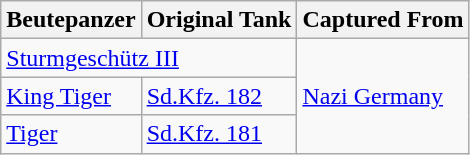<table class="wikitable">
<tr>
<th>Beutepanzer</th>
<th>Original Tank</th>
<th>Captured From</th>
</tr>
<tr>
<td colspan="2"><a href='#'>Sturmgeschütz III</a></td>
<td rowspan="3"> <a href='#'>Nazi Germany</a></td>
</tr>
<tr>
<td><a href='#'>King Tiger</a></td>
<td><a href='#'>Sd.Kfz. 182</a></td>
</tr>
<tr>
<td><a href='#'>Tiger</a></td>
<td><a href='#'>Sd.Kfz. 181</a></td>
</tr>
</table>
